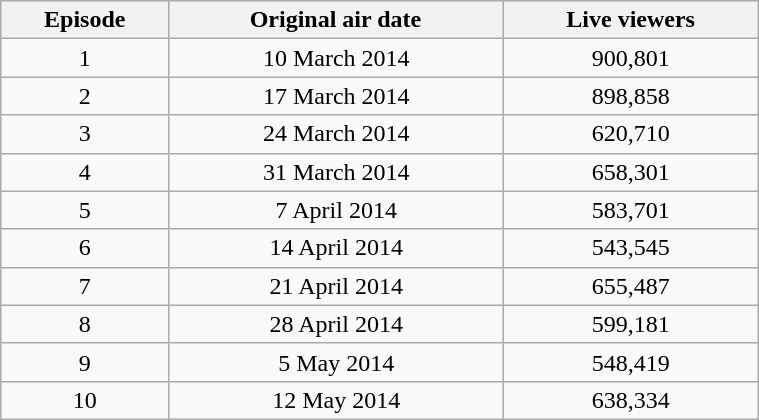<table class="wikitable" width="40%">
<tr>
<th>Episode</th>
<th>Original air date </th>
<th>Live viewers</th>
</tr>
<tr>
<td align="center">1</td>
<td align="center">10 March 2014</td>
<td align="center">900,801</td>
</tr>
<tr>
<td align="center">2</td>
<td align="center">17 March 2014</td>
<td align="center">898,858</td>
</tr>
<tr>
<td align="center">3</td>
<td align="center">24 March 2014</td>
<td align="center">620,710</td>
</tr>
<tr>
<td align="center">4</td>
<td align="center">31 March 2014</td>
<td align="center">658,301</td>
</tr>
<tr>
<td align="center">5</td>
<td align="center">7 April 2014</td>
<td align="center">583,701</td>
</tr>
<tr>
<td align="center">6</td>
<td align="center">14 April 2014</td>
<td align="center">543,545</td>
</tr>
<tr>
<td align="center">7</td>
<td align="center">21 April 2014</td>
<td align="center">655,487</td>
</tr>
<tr>
<td align="center">8</td>
<td align="center">28 April 2014</td>
<td align="center">599,181</td>
</tr>
<tr>
<td align="center">9</td>
<td align="center">5 May 2014</td>
<td align="center">548,419</td>
</tr>
<tr>
<td align="center">10</td>
<td align="center">12 May 2014</td>
<td align="center">638,334</td>
</tr>
</table>
